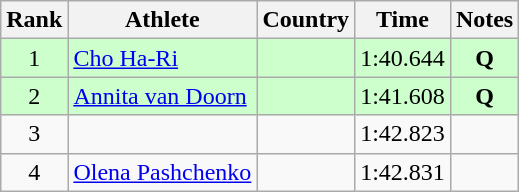<table class="wikitable sortable" style="text-align:center">
<tr>
<th>Rank</th>
<th>Athlete</th>
<th>Country</th>
<th>Time</th>
<th>Notes</th>
</tr>
<tr bgcolor="#ccffcc">
<td>1</td>
<td align=left><a href='#'>Cho Ha-Ri</a></td>
<td align=left></td>
<td>1:40.644</td>
<td><strong>Q</strong></td>
</tr>
<tr bgcolor="#ccffcc">
<td>2</td>
<td align=left><a href='#'>Annita van Doorn</a></td>
<td align=left></td>
<td>1:41.608</td>
<td><strong>Q</strong></td>
</tr>
<tr>
<td>3</td>
<td align=left></td>
<td align=left></td>
<td>1:42.823</td>
<td></td>
</tr>
<tr>
<td>4</td>
<td align=left><a href='#'>Olena Pashchenko</a></td>
<td align=left></td>
<td>1:42.831</td>
<td></td>
</tr>
</table>
